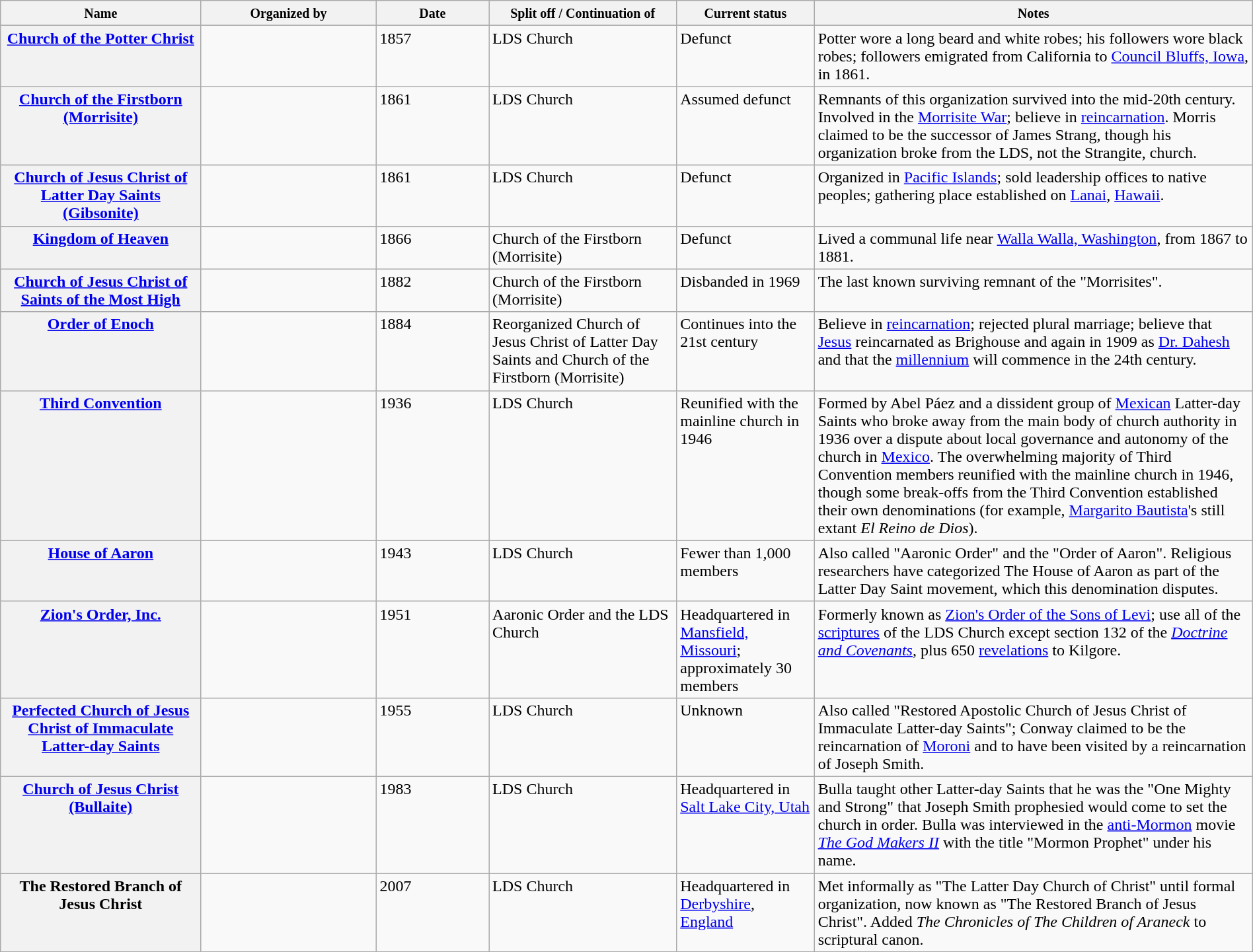<table class="wikitable sortable" style="width: 100%;">
<tr>
<th width="16%"><small>Name</small></th>
<th width="14%"><small>Organized by</small></th>
<th width="9%"><small>Date</small></th>
<th width="15%" class="unsortable"><small>Split off / Continuation of</small></th>
<th width="11%" class="unsortable"><small>Current status</small></th>
<th width="35%" class="unsortable"><small>Notes</small></th>
</tr>
<tr valign="top">
<th><a href='#'>Church of the Potter Christ</a></th>
<td></td>
<td>1857</td>
<td>LDS Church</td>
<td>Defunct</td>
<td>Potter wore a long beard and white robes; his followers wore black robes; followers emigrated from California to <a href='#'>Council Bluffs, Iowa</a>, in 1861.</td>
</tr>
<tr valign="top">
<th><a href='#'>Church of the Firstborn (Morrisite)</a></th>
<td></td>
<td>1861</td>
<td>LDS Church</td>
<td>Assumed defunct</td>
<td>Remnants of this organization survived into the mid-20th century. Involved in the <a href='#'>Morrisite War</a>; believe in <a href='#'>reincarnation</a>. Morris claimed to be the successor of James Strang, though his organization broke from the LDS, not the Strangite, church.</td>
</tr>
<tr valign="top">
<th><a href='#'>Church of Jesus Christ of Latter Day Saints (Gibsonite)</a></th>
<td></td>
<td>1861</td>
<td>LDS Church</td>
<td>Defunct</td>
<td>Organized in <a href='#'>Pacific Islands</a>; sold leadership offices to native peoples; gathering place established on <a href='#'>Lanai</a>, <a href='#'>Hawaii</a>.</td>
</tr>
<tr valign="top">
<th><a href='#'>Kingdom of Heaven</a></th>
<td></td>
<td>1866</td>
<td>Church of the Firstborn (Morrisite)</td>
<td>Defunct</td>
<td>Lived a communal life near <a href='#'>Walla Walla, Washington</a>, from 1867 to 1881.</td>
</tr>
<tr valign="top">
<th><a href='#'>Church of Jesus Christ of Saints of the Most High</a></th>
<td></td>
<td>1882</td>
<td>Church of the Firstborn (Morrisite)</td>
<td>Disbanded in 1969</td>
<td>The last known surviving remnant of the "Morrisites".</td>
</tr>
<tr valign="top">
<th><a href='#'>Order of Enoch</a></th>
<td></td>
<td>1884</td>
<td>Reorganized Church of Jesus Christ of Latter Day Saints and Church of the Firstborn (Morrisite)</td>
<td>Continues into the 21st century</td>
<td>Believe in <a href='#'>reincarnation</a>; rejected plural marriage; believe that <a href='#'>Jesus</a> reincarnated as Brighouse and again in 1909 as <a href='#'>Dr. Dahesh</a> and that the <a href='#'>millennium</a> will commence in the 24th century.</td>
</tr>
<tr valign="top">
<th><a href='#'>Third Convention</a></th>
<td></td>
<td>1936</td>
<td>LDS Church</td>
<td>Reunified with the mainline church in 1946</td>
<td>Formed by Abel Páez and a dissident group of <a href='#'>Mexican</a> Latter-day Saints who broke away from the main body of church authority in 1936 over a dispute about local governance and autonomy of the church in <a href='#'>Mexico</a>. The overwhelming majority of Third Convention members reunified with the mainline church in 1946, though some break-offs from the Third Convention established their own denominations (for example, <a href='#'>Margarito Bautista</a>'s still extant <em>El Reino de Dios</em>).</td>
</tr>
<tr valign="top">
<th><a href='#'>House of Aaron</a></th>
<td></td>
<td>1943</td>
<td>LDS Church</td>
<td>Fewer than 1,000 members</td>
<td>Also called "Aaronic Order" and the "Order of Aaron". Religious researchers have categorized The House of Aaron as part of the Latter Day Saint movement, which this denomination disputes.</td>
</tr>
<tr valign="top">
<th><a href='#'>Zion's Order, Inc.</a></th>
<td></td>
<td>1951</td>
<td>Aaronic Order and the LDS Church</td>
<td>Headquartered in <a href='#'>Mansfield, Missouri</a>; approximately 30 members</td>
<td>Formerly known as <a href='#'>Zion's Order of the Sons of Levi</a>; use all of the <a href='#'>scriptures</a> of the LDS Church except section 132 of the <em><a href='#'>Doctrine and Covenants</a></em>, plus 650 <a href='#'>revelations</a> to Kilgore.</td>
</tr>
<tr valign="top">
<th><a href='#'>Perfected Church of Jesus Christ of Immaculate Latter-day Saints</a></th>
<td></td>
<td>1955</td>
<td>LDS Church</td>
<td>Unknown</td>
<td>Also called "Restored Apostolic Church of Jesus Christ of Immaculate Latter-day Saints"; Conway claimed to be the reincarnation of <a href='#'>Moroni</a> and to have been visited by a reincarnation of Joseph Smith.</td>
</tr>
<tr valign="top">
<th><a href='#'>Church of Jesus Christ (Bullaite)</a></th>
<td></td>
<td>1983</td>
<td>LDS Church</td>
<td>Headquartered in <a href='#'>Salt Lake City, Utah</a></td>
<td>Bulla taught other Latter-day Saints that he was the "One Mighty and Strong" that Joseph Smith prophesied would come to set the church in order. Bulla was interviewed in the <a href='#'>anti-Mormon</a> movie <em><a href='#'>The God Makers II</a></em> with the title "Mormon Prophet" under his name.</td>
</tr>
<tr valign="top">
<th>The Restored Branch of Jesus Christ</th>
<td></td>
<td>2007</td>
<td>LDS Church</td>
<td>Headquartered in <a href='#'>Derbyshire</a>, <a href='#'>England</a></td>
<td>Met informally as "The Latter Day Church of Christ" until formal organization, now known as "The Restored Branch of Jesus Christ". Added <em>The Chronicles of The Children of Araneck</em> to scriptural canon.</td>
</tr>
</table>
